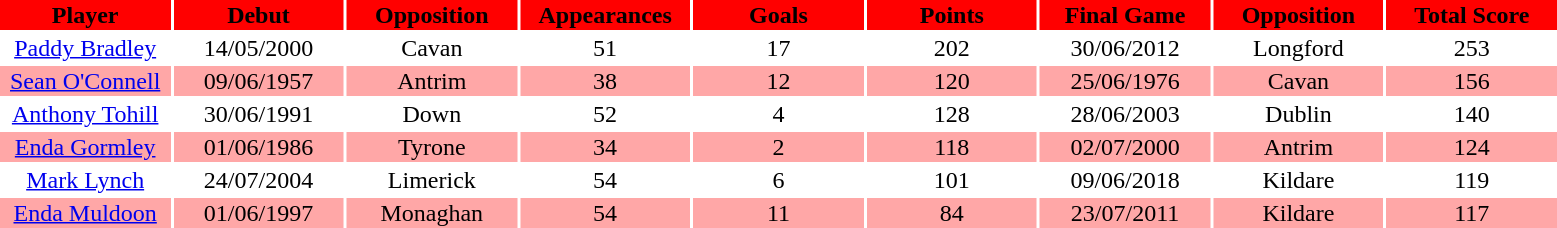<table>
<tr bgcolor=#FF0000>
<th width=10%>Player</th>
<th width=10%>Debut</th>
<th width=10%>Opposition</th>
<th width=10%>Appearances</th>
<th width=10%>Goals</th>
<th width=10%>Points</th>
<th width=10%>Final Game</th>
<th width=10%>Opposition</th>
<th width=10%>Total Score</th>
</tr>
<tr bgcolor=#FFFFFF>
<td align=center><a href='#'>Paddy Bradley</a></td>
<td align=center>14/05/2000</td>
<td align=center>Cavan</td>
<td align=center>51</td>
<td align=center>17</td>
<td align=center>202</td>
<td align=center>30/06/2012</td>
<td align=center>Longford</td>
<td align=center>253</td>
</tr>
<tr bgcolor=#FFA7A7>
<td align=center><a href='#'>Sean O'Connell</a></td>
<td align=center>09/06/1957</td>
<td align=center>Antrim</td>
<td align=center>38</td>
<td align=center>12</td>
<td align=center>120</td>
<td align=center>25/06/1976</td>
<td align=center>Cavan</td>
<td align=center>156</td>
</tr>
<tr bgcolor=#FFFFFF>
<td align=center><a href='#'>Anthony Tohill</a></td>
<td align=center>30/06/1991</td>
<td align=center>Down</td>
<td align=center>52</td>
<td align=center>4</td>
<td align=center>128</td>
<td align=center>28/06/2003</td>
<td align=center>Dublin</td>
<td align=center>140</td>
</tr>
<tr bgcolor=#FFA7A7>
<td align=center><a href='#'>Enda Gormley</a></td>
<td align=center>01/06/1986</td>
<td align=center>Tyrone</td>
<td align=center>34</td>
<td align=center>2</td>
<td align=center>118</td>
<td align=center>02/07/2000</td>
<td align=center>Antrim</td>
<td align=center>124</td>
</tr>
<tr bgcolor=#FFFFFF>
<td align=center><a href='#'>Mark Lynch</a></td>
<td align=center>24/07/2004</td>
<td align=center>Limerick</td>
<td align=center>54</td>
<td align=center>6</td>
<td align=center>101</td>
<td align=center>09/06/2018</td>
<td align=center>Kildare</td>
<td align=center>119</td>
</tr>
<tr bgcolor=#FFA7A7>
<td align=center><a href='#'>Enda Muldoon</a></td>
<td align=center>01/06/1997</td>
<td align=center>Monaghan</td>
<td align=center>54</td>
<td align=center>11</td>
<td align=center>84</td>
<td align=center>23/07/2011</td>
<td align=center>Kildare</td>
<td align=center>117</td>
</tr>
</table>
